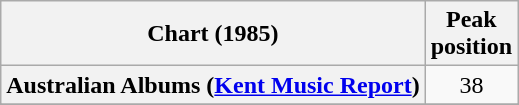<table class="wikitable sortable plainrowheaders" style="text-align:center">
<tr>
<th scope="col">Chart (1985)</th>
<th scope="col">Peak<br>position</th>
</tr>
<tr>
<th scope="row">Australian Albums (<a href='#'>Kent Music Report</a>)</th>
<td>38</td>
</tr>
<tr>
</tr>
<tr>
</tr>
<tr>
</tr>
<tr>
</tr>
<tr>
</tr>
<tr>
</tr>
</table>
